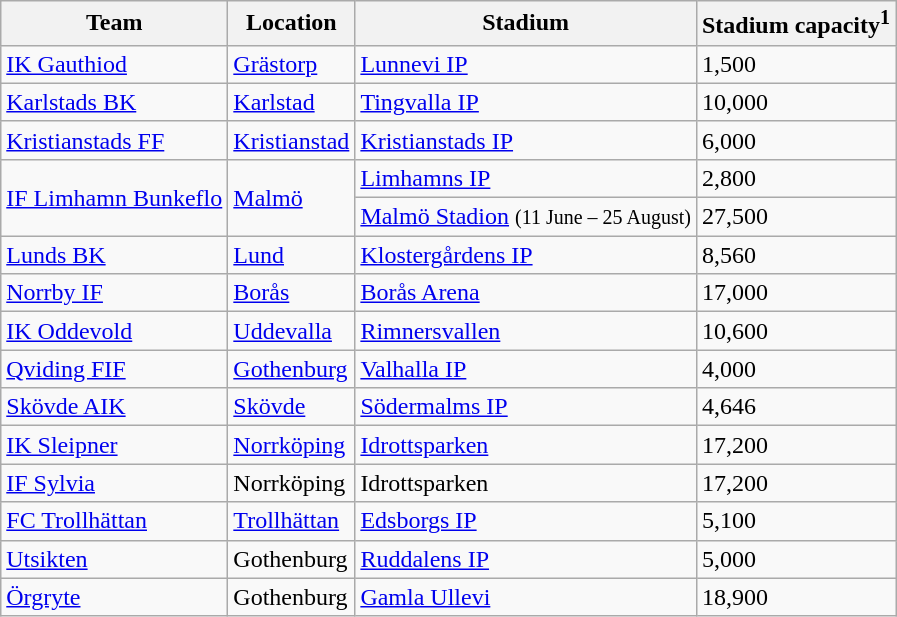<table class="wikitable sortable" border="1">
<tr>
<th>Team</th>
<th>Location</th>
<th>Stadium</th>
<th>Stadium capacity<sup>1</sup></th>
</tr>
<tr>
<td><a href='#'>IK Gauthiod</a></td>
<td><a href='#'>Grästorp</a></td>
<td><a href='#'>Lunnevi IP</a></td>
<td>1,500</td>
</tr>
<tr>
<td><a href='#'>Karlstads BK</a></td>
<td><a href='#'>Karlstad</a></td>
<td><a href='#'>Tingvalla IP</a></td>
<td>10,000</td>
</tr>
<tr>
<td><a href='#'>Kristianstads FF</a></td>
<td><a href='#'>Kristianstad</a></td>
<td><a href='#'>Kristianstads IP</a></td>
<td>6,000</td>
</tr>
<tr>
<td rowspan="2"><a href='#'>IF Limhamn Bunkeflo</a></td>
<td rowspan="2"><a href='#'>Malmö</a></td>
<td><a href='#'>Limhamns IP</a></td>
<td>2,800</td>
</tr>
<tr>
<td><a href='#'>Malmö Stadion</a> <small>(11 June – 25 August)</small></td>
<td>27,500</td>
</tr>
<tr>
<td><a href='#'>Lunds BK</a></td>
<td><a href='#'>Lund</a></td>
<td><a href='#'>Klostergårdens IP</a></td>
<td>8,560</td>
</tr>
<tr>
<td><a href='#'>Norrby IF</a></td>
<td><a href='#'>Borås</a></td>
<td><a href='#'>Borås Arena</a></td>
<td>17,000</td>
</tr>
<tr>
<td><a href='#'>IK Oddevold</a></td>
<td><a href='#'>Uddevalla</a></td>
<td><a href='#'>Rimnersvallen</a></td>
<td>10,600</td>
</tr>
<tr>
<td><a href='#'>Qviding FIF</a></td>
<td><a href='#'>Gothenburg</a></td>
<td><a href='#'>Valhalla IP</a></td>
<td>4,000</td>
</tr>
<tr>
<td><a href='#'>Skövde AIK</a></td>
<td><a href='#'>Skövde</a></td>
<td><a href='#'>Södermalms IP</a></td>
<td>4,646</td>
</tr>
<tr>
<td><a href='#'>IK Sleipner</a></td>
<td><a href='#'>Norrköping</a></td>
<td><a href='#'>Idrottsparken</a></td>
<td>17,200</td>
</tr>
<tr>
<td><a href='#'>IF Sylvia</a></td>
<td>Norrköping</td>
<td>Idrottsparken</td>
<td>17,200</td>
</tr>
<tr>
<td><a href='#'>FC Trollhättan</a></td>
<td><a href='#'>Trollhättan</a></td>
<td><a href='#'>Edsborgs IP</a></td>
<td>5,100</td>
</tr>
<tr>
<td><a href='#'>Utsikten</a></td>
<td>Gothenburg</td>
<td><a href='#'>Ruddalens IP</a></td>
<td>5,000</td>
</tr>
<tr>
<td><a href='#'>Örgryte</a></td>
<td>Gothenburg</td>
<td><a href='#'>Gamla Ullevi</a></td>
<td>18,900</td>
</tr>
</table>
